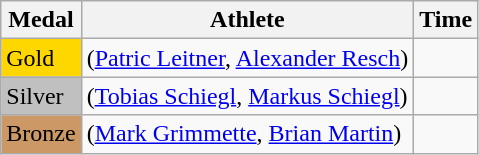<table class="wikitable">
<tr>
<th>Medal</th>
<th>Athlete</th>
<th>Time</th>
</tr>
<tr>
<td bgcolor="gold">Gold</td>
<td> (<a href='#'>Patric Leitner</a>, <a href='#'>Alexander Resch</a>)</td>
<td></td>
</tr>
<tr>
<td bgcolor="silver">Silver</td>
<td> (<a href='#'>Tobias Schiegl</a>, <a href='#'>Markus Schiegl</a>)</td>
<td></td>
</tr>
<tr>
<td bgcolor="CC9966">Bronze</td>
<td> (<a href='#'>Mark Grimmette</a>, <a href='#'>Brian Martin</a>)</td>
<td></td>
</tr>
</table>
